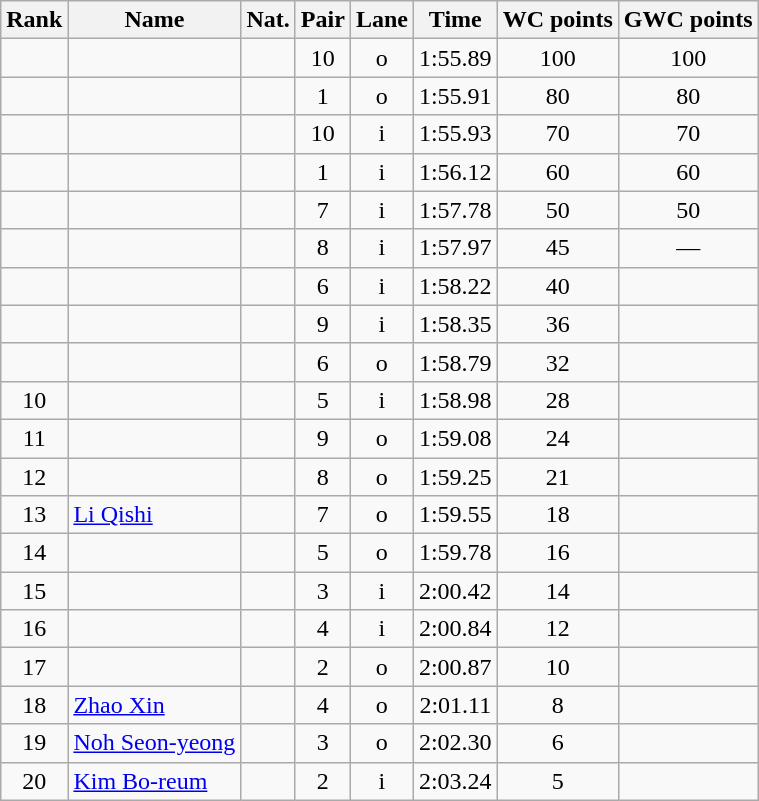<table class="wikitable sortable" style="text-align:center">
<tr>
<th>Rank</th>
<th>Name</th>
<th>Nat.</th>
<th>Pair</th>
<th>Lane</th>
<th>Time</th>
<th>WC points</th>
<th>GWC points</th>
</tr>
<tr>
<td></td>
<td align=left></td>
<td></td>
<td>10</td>
<td>o</td>
<td>1:55.89</td>
<td>100</td>
<td>100</td>
</tr>
<tr>
<td></td>
<td align=left></td>
<td></td>
<td>1</td>
<td>o</td>
<td>1:55.91</td>
<td>80</td>
<td>80</td>
</tr>
<tr>
<td></td>
<td align=left></td>
<td></td>
<td>10</td>
<td>i</td>
<td>1:55.93</td>
<td>70</td>
<td>70</td>
</tr>
<tr>
<td></td>
<td align=left></td>
<td></td>
<td>1</td>
<td>i</td>
<td>1:56.12</td>
<td>60</td>
<td>60</td>
</tr>
<tr>
<td></td>
<td align=left></td>
<td></td>
<td>7</td>
<td>i</td>
<td>1:57.78</td>
<td>50</td>
<td>50</td>
</tr>
<tr>
<td></td>
<td align=left></td>
<td></td>
<td>8</td>
<td>i</td>
<td>1:57.97</td>
<td>45</td>
<td>—</td>
</tr>
<tr>
<td></td>
<td align=left></td>
<td></td>
<td>6</td>
<td>i</td>
<td>1:58.22</td>
<td>40</td>
<td></td>
</tr>
<tr>
<td></td>
<td align=left></td>
<td></td>
<td>9</td>
<td>i</td>
<td>1:58.35</td>
<td>36</td>
<td></td>
</tr>
<tr>
<td></td>
<td align=left></td>
<td></td>
<td>6</td>
<td>o</td>
<td>1:58.79</td>
<td>32</td>
<td></td>
</tr>
<tr>
<td>10</td>
<td align=left></td>
<td></td>
<td>5</td>
<td>i</td>
<td>1:58.98</td>
<td>28</td>
<td></td>
</tr>
<tr>
<td>11</td>
<td align=left></td>
<td></td>
<td>9</td>
<td>o</td>
<td>1:59.08</td>
<td>24</td>
<td></td>
</tr>
<tr>
<td>12</td>
<td align=left></td>
<td></td>
<td>8</td>
<td>o</td>
<td>1:59.25</td>
<td>21</td>
<td></td>
</tr>
<tr>
<td>13</td>
<td align=left><a href='#'>Li Qishi</a></td>
<td></td>
<td>7</td>
<td>o</td>
<td>1:59.55</td>
<td>18</td>
<td></td>
</tr>
<tr>
<td>14</td>
<td align=left></td>
<td></td>
<td>5</td>
<td>o</td>
<td>1:59.78</td>
<td>16</td>
<td></td>
</tr>
<tr>
<td>15</td>
<td align=left></td>
<td></td>
<td>3</td>
<td>i</td>
<td>2:00.42</td>
<td>14</td>
<td></td>
</tr>
<tr>
<td>16</td>
<td align=left></td>
<td></td>
<td>4</td>
<td>i</td>
<td>2:00.84</td>
<td>12</td>
<td></td>
</tr>
<tr>
<td>17</td>
<td align=left></td>
<td></td>
<td>2</td>
<td>o</td>
<td>2:00.87</td>
<td>10</td>
<td></td>
</tr>
<tr>
<td>18</td>
<td align=left><a href='#'>Zhao Xin</a></td>
<td></td>
<td>4</td>
<td>o</td>
<td>2:01.11</td>
<td>8</td>
<td></td>
</tr>
<tr>
<td>19</td>
<td align=left><a href='#'>Noh Seon-yeong</a></td>
<td></td>
<td>3</td>
<td>o</td>
<td>2:02.30</td>
<td>6</td>
<td></td>
</tr>
<tr>
<td>20</td>
<td align=left><a href='#'>Kim Bo-reum</a></td>
<td></td>
<td>2</td>
<td>i</td>
<td>2:03.24</td>
<td>5</td>
<td></td>
</tr>
</table>
